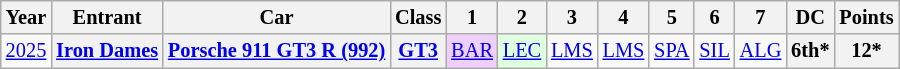<table class="wikitable" style="text-align:center; font-size:85%">
<tr>
<th>Year</th>
<th>Entrant</th>
<th>Car</th>
<th>Class</th>
<th>1</th>
<th>2</th>
<th>3</th>
<th>4</th>
<th>5</th>
<th>6</th>
<th>7</th>
<th>DC</th>
<th>Points</th>
</tr>
<tr>
<td><a href='#'>2025</a></td>
<th nowrap=""><a href='#'>Iron Dames</a></th>
<th><a href='#'>Porsche 911 GT3 R (992)</a></th>
<th><a href='#'>GT3</a></th>
<td style="background:#EFCFFF;"><a href='#'>BAR</a><br></td>
<td style="background:#DFFFDF;"><a href='#'>LEC</a><br></td>
<td style="background:#;"><a href='#'>LMS</a><br></td>
<td style="background:#;"><a href='#'>LMS</a><br></td>
<td style="background:#;"><a href='#'>SPA</a><br></td>
<td style="background:#;"><a href='#'>SIL</a><br></td>
<td style="background:#;"><a href='#'>ALG</a><br></td>
<th>6th*</th>
<th>12*</th>
</tr>
</table>
